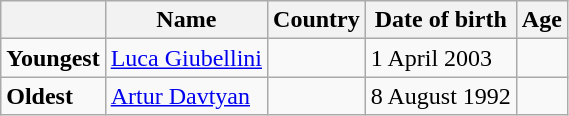<table class="wikitable">
<tr>
<th></th>
<th><strong>Name</strong></th>
<th><strong>Country</strong></th>
<th><strong>Date of birth</strong></th>
<th><strong>Age</strong></th>
</tr>
<tr>
<td><strong>Youngest</strong></td>
<td><a href='#'>Luca Giubellini</a></td>
<td></td>
<td>1 April 2003</td>
<td></td>
</tr>
<tr>
<td><strong>Oldest</strong></td>
<td><a href='#'>Artur Davtyan</a></td>
<td></td>
<td>8 August 1992</td>
<td></td>
</tr>
</table>
